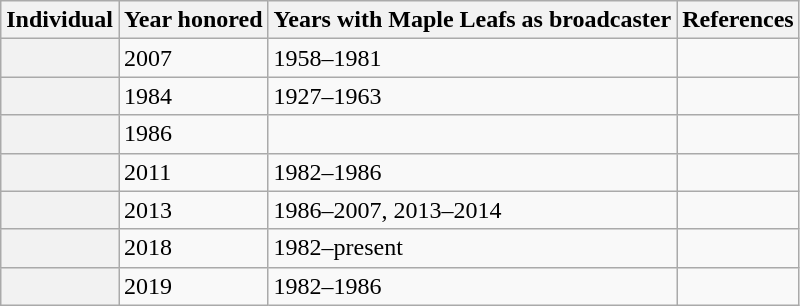<table class="wikitable sortable">
<tr>
<th scope="col">Individual</th>
<th scope="col">Year honored</th>
<th scope="col">Years with Maple Leafs as broadcaster</th>
<th scope="col" class="unsortable">References</th>
</tr>
<tr>
<th scope="row"></th>
<td>2007</td>
<td>1958–1981</td>
<td></td>
</tr>
<tr>
<th scope="row"></th>
<td>1984</td>
<td>1927–1963</td>
<td></td>
</tr>
<tr>
<th scope="row"></th>
<td>1986</td>
<td></td>
<td></td>
</tr>
<tr>
<th scope="row"></th>
<td>2011</td>
<td>1982–1986</td>
<td></td>
</tr>
<tr>
<th scope="row"></th>
<td>2013</td>
<td>1986–2007, 2013–2014</td>
<td></td>
</tr>
<tr>
<th scope=“row”></th>
<td>2018</td>
<td>1982–present</td>
<td></td>
</tr>
<tr>
<th scope="row"></th>
<td>2019</td>
<td>1982–1986</td>
<td></td>
</tr>
</table>
